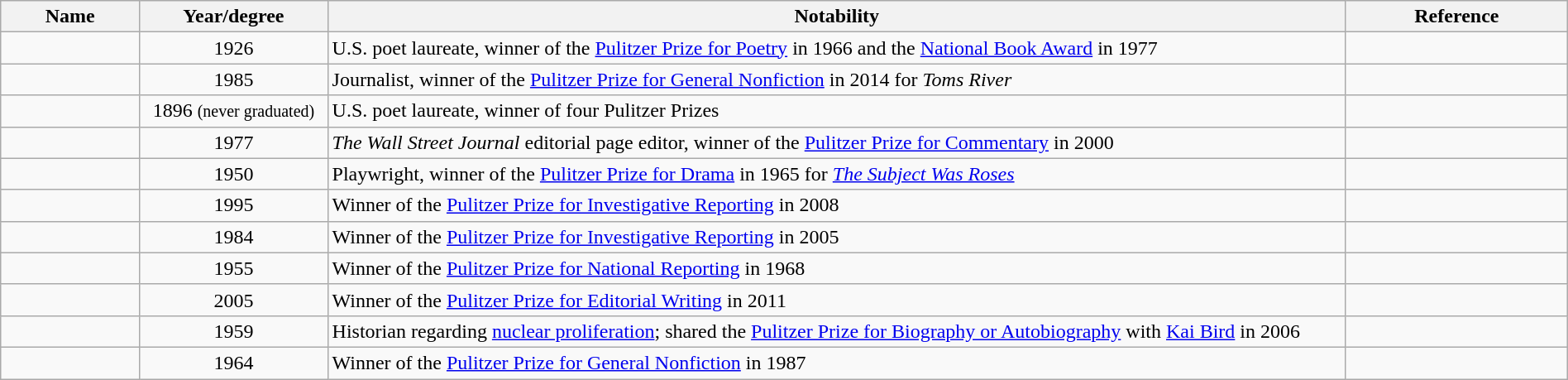<table class="wikitable sortable" style="width:100%">
<tr>
<th style="width:*;">Name</th>
<th style="width:12%;">Year/degree</th>
<th style="width:65%;" class="unsortable">Notability</th>
<th style="width:*;" class="unsortable">Reference</th>
</tr>
<tr>
<td></td>
<td style="text-align:center;">1926</td>
<td>U.S. poet laureate, winner of the <a href='#'>Pulitzer Prize for Poetry</a> in 1966 and the <a href='#'>National Book Award</a> in 1977</td>
<td style="text-align:center;"></td>
</tr>
<tr>
<td></td>
<td style="text-align:center;">1985</td>
<td>Journalist, winner of the <a href='#'>Pulitzer Prize for General Nonfiction</a> in 2014 for <em>Toms River</em></td>
<td style="text-align:center;"></td>
</tr>
<tr>
<td></td>
<td style="text-align:center;">1896 <small>(never graduated)</small></td>
<td>U.S. poet laureate, winner of four Pulitzer Prizes</td>
<td style="text-align:center;"></td>
</tr>
<tr>
<td></td>
<td style="text-align:center;">1977</td>
<td><em>The Wall Street Journal</em> editorial page editor, winner of the <a href='#'>Pulitzer Prize for Commentary</a> in 2000</td>
<td style="text-align:center;"></td>
</tr>
<tr>
<td></td>
<td style="text-align:center;">1950</td>
<td>Playwright, winner of the <a href='#'>Pulitzer Prize for Drama</a> in 1965 for <em><a href='#'>The Subject Was Roses</a></em></td>
<td style="text-align:center;"></td>
</tr>
<tr>
<td></td>
<td style="text-align:center;">1995</td>
<td>Winner of the <a href='#'>Pulitzer Prize for Investigative Reporting</a> in 2008</td>
<td style="text-align:center;"></td>
</tr>
<tr>
<td></td>
<td style="text-align:center;">1984</td>
<td>Winner of the <a href='#'>Pulitzer Prize for Investigative Reporting</a> in 2005</td>
<td style="text-align:center;"></td>
</tr>
<tr>
<td></td>
<td style="text-align:center;">1955</td>
<td>Winner of the <a href='#'>Pulitzer Prize for National Reporting</a> in 1968</td>
<td style="text-align:center;"></td>
</tr>
<tr>
<td></td>
<td style="text-align:center;">2005</td>
<td>Winner of the <a href='#'>Pulitzer Prize for Editorial Writing</a> in 2011</td>
<td style="text-align:center;"></td>
</tr>
<tr>
<td></td>
<td style="text-align:center;">1959</td>
<td>Historian regarding <a href='#'>nuclear proliferation</a>; shared the <a href='#'>Pulitzer Prize for Biography or Autobiography</a> with <a href='#'>Kai Bird</a> in 2006</td>
<td style="text-align:center;"></td>
</tr>
<tr valign="top">
<td></td>
<td style="text-align:center;">1964</td>
<td>Winner of the <a href='#'>Pulitzer Prize for General Nonfiction</a> in 1987</td>
<td style="text-align:center;"></td>
</tr>
</table>
